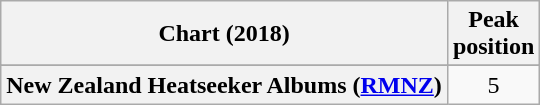<table class="wikitable sortable plainrowheaders" style="text-align:center">
<tr>
<th scope="col">Chart (2018)</th>
<th scope="col">Peak<br> position</th>
</tr>
<tr>
</tr>
<tr>
<th scope="row">New Zealand Heatseeker Albums (<a href='#'>RMNZ</a>)</th>
<td>5</td>
</tr>
</table>
